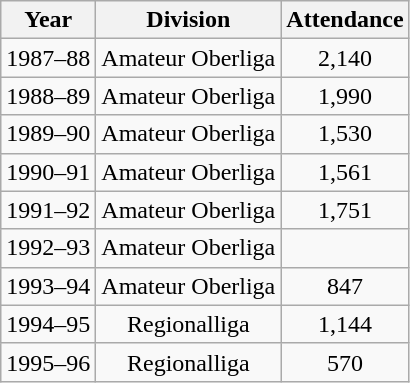<table class="wikitable">
<tr>
<th>Year</th>
<th>Division</th>
<th>Attendance</th>
</tr>
<tr align="center">
<td>1987–88</td>
<td>Amateur Oberliga</td>
<td>2,140</td>
</tr>
<tr align="center">
<td>1988–89</td>
<td>Amateur Oberliga</td>
<td>1,990</td>
</tr>
<tr align="center">
<td>1989–90</td>
<td>Amateur Oberliga</td>
<td>1,530</td>
</tr>
<tr align="center">
<td>1990–91</td>
<td>Amateur Oberliga</td>
<td>1,561</td>
</tr>
<tr align="center">
<td>1991–92</td>
<td>Amateur Oberliga</td>
<td>1,751</td>
</tr>
<tr align="center">
<td>1992–93</td>
<td>Amateur Oberliga</td>
<td></td>
</tr>
<tr align="center">
<td>1993–94</td>
<td>Amateur Oberliga</td>
<td>847</td>
</tr>
<tr align="center">
<td>1994–95</td>
<td>Regionalliga</td>
<td>1,144</td>
</tr>
<tr align="center">
<td>1995–96</td>
<td>Regionalliga</td>
<td>570</td>
</tr>
</table>
